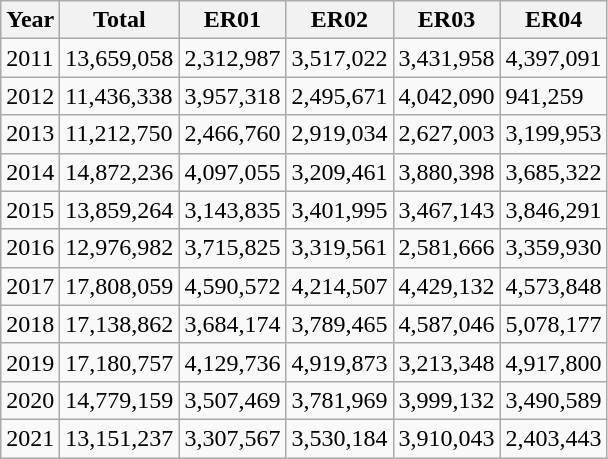<table class="wikitable">
<tr>
<th>Year</th>
<th>Total</th>
<th>ER01</th>
<th>ER02</th>
<th>ER03</th>
<th>ER04</th>
</tr>
<tr>
<td>2011</td>
<td>13,659,058</td>
<td>2,312,987</td>
<td>3,517,022</td>
<td>3,431,958</td>
<td>4,397,091</td>
</tr>
<tr>
<td>2012</td>
<td>11,436,338</td>
<td>3,957,318</td>
<td>2,495,671</td>
<td>4,042,090</td>
<td>941,259</td>
</tr>
<tr>
<td>2013</td>
<td>11,212,750</td>
<td>2,466,760</td>
<td>2,919,034</td>
<td>2,627,003</td>
<td>3,199,953</td>
</tr>
<tr>
<td>2014</td>
<td>14,872,236</td>
<td>4,097,055</td>
<td>3,209,461</td>
<td>3,880,398</td>
<td>3,685,322</td>
</tr>
<tr>
<td>2015</td>
<td>13,859,264</td>
<td>3,143,835</td>
<td>3,401,995</td>
<td>3,467,143</td>
<td>3,846,291</td>
</tr>
<tr>
<td>2016</td>
<td>12,976,982</td>
<td>3,715,825</td>
<td>3,319,561</td>
<td>2,581,666</td>
<td>3,359,930</td>
</tr>
<tr>
<td>2017</td>
<td>17,808,059</td>
<td>4,590,572</td>
<td>4,214,507</td>
<td>4,429,132</td>
<td>4,573,848</td>
</tr>
<tr>
<td>2018</td>
<td>17,138,862</td>
<td>3,684,174</td>
<td>3,789,465</td>
<td>4,587,046</td>
<td>5,078,177</td>
</tr>
<tr>
<td>2019</td>
<td>17,180,757</td>
<td>4,129,736</td>
<td>4,919,873</td>
<td>3,213,348</td>
<td>4,917,800</td>
</tr>
<tr>
<td>2020</td>
<td>14,779,159</td>
<td>3,507,469</td>
<td>3,781,969</td>
<td>3,999,132</td>
<td>3,490,589</td>
</tr>
<tr>
<td>2021</td>
<td>13,151,237</td>
<td>3,307,567</td>
<td>3,530,184</td>
<td>3,910,043</td>
<td>2,403,443</td>
</tr>
</table>
